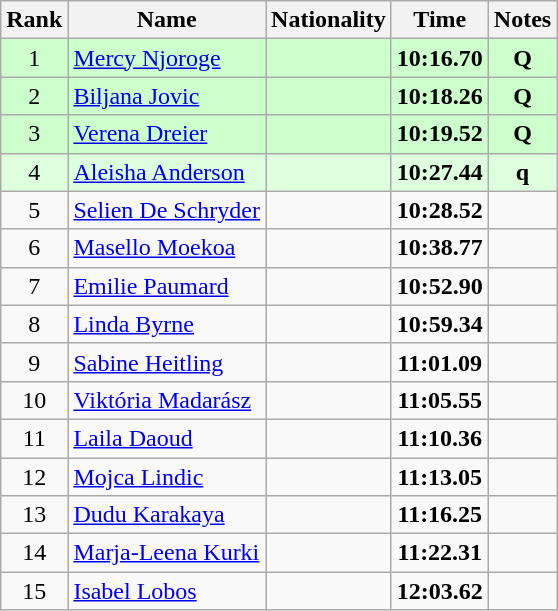<table class="wikitable sortable" style="text-align:center">
<tr>
<th>Rank</th>
<th>Name</th>
<th>Nationality</th>
<th>Time</th>
<th>Notes</th>
</tr>
<tr bgcolor=ccffcc>
<td>1</td>
<td align=left><a href='#'>Mercy Njoroge</a></td>
<td align=left></td>
<td><strong>10:16.70</strong></td>
<td><strong>Q</strong></td>
</tr>
<tr bgcolor=ccffcc>
<td>2</td>
<td align=left><a href='#'>Biljana Jovic</a></td>
<td align=left></td>
<td><strong>10:18.26</strong></td>
<td><strong>Q</strong></td>
</tr>
<tr bgcolor=ccffcc>
<td>3</td>
<td align=left><a href='#'>Verena Dreier</a></td>
<td align=left></td>
<td><strong>10:19.52</strong></td>
<td><strong>Q</strong></td>
</tr>
<tr bgcolor=ddffdd>
<td>4</td>
<td align=left><a href='#'>Aleisha Anderson</a></td>
<td align=left></td>
<td><strong>10:27.44</strong></td>
<td><strong>q</strong></td>
</tr>
<tr>
<td>5</td>
<td align=left><a href='#'>Selien De Schryder</a></td>
<td align=left></td>
<td><strong>10:28.52</strong></td>
<td></td>
</tr>
<tr>
<td>6</td>
<td align=left><a href='#'>Masello Moekoa</a></td>
<td align=left></td>
<td><strong>10:38.77</strong></td>
<td></td>
</tr>
<tr>
<td>7</td>
<td align=left><a href='#'>Emilie Paumard</a></td>
<td align=left></td>
<td><strong>10:52.90</strong></td>
<td></td>
</tr>
<tr>
<td>8</td>
<td align=left><a href='#'>Linda Byrne</a></td>
<td align=left></td>
<td><strong>10:59.34</strong></td>
<td></td>
</tr>
<tr>
<td>9</td>
<td align=left><a href='#'>Sabine Heitling</a></td>
<td align=left></td>
<td><strong>11:01.09</strong></td>
<td></td>
</tr>
<tr>
<td>10</td>
<td align=left><a href='#'>Viktória Madarász</a></td>
<td align=left></td>
<td><strong>11:05.55</strong></td>
<td></td>
</tr>
<tr>
<td>11</td>
<td align=left><a href='#'>Laila Daoud</a></td>
<td align=left></td>
<td><strong>11:10.36</strong></td>
<td></td>
</tr>
<tr>
<td>12</td>
<td align=left><a href='#'>Mojca Lindic</a></td>
<td align=left></td>
<td><strong>11:13.05</strong></td>
<td></td>
</tr>
<tr>
<td>13</td>
<td align=left><a href='#'>Dudu Karakaya</a></td>
<td align=left></td>
<td><strong>11:16.25</strong></td>
<td></td>
</tr>
<tr>
<td>14</td>
<td align=left><a href='#'>Marja-Leena Kurki</a></td>
<td align=left></td>
<td><strong>11:22.31</strong></td>
<td></td>
</tr>
<tr>
<td>15</td>
<td align=left><a href='#'>Isabel Lobos</a></td>
<td align=left></td>
<td><strong>12:03.62</strong></td>
<td></td>
</tr>
</table>
